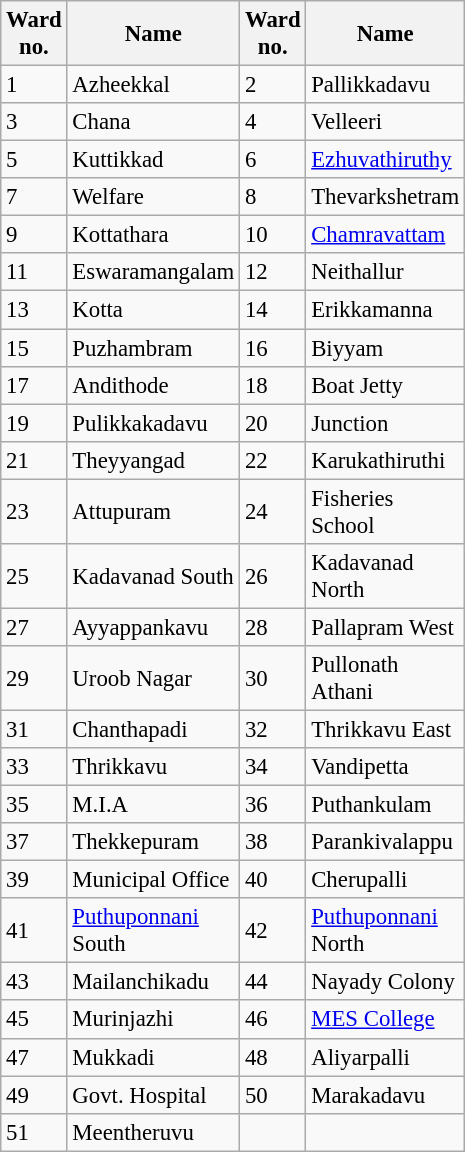<table class="wikitable sortable" style="font-size: 95%;">
<tr>
<th width="20px">Ward no.</th>
<th width="75px">Name</th>
<th width="20px">Ward no.</th>
<th width="75px">Name</th>
</tr>
<tr>
<td>1</td>
<td>Azheekkal</td>
<td>2</td>
<td>Pallikkadavu</td>
</tr>
<tr>
<td>3</td>
<td>Chana</td>
<td>4</td>
<td>Velleeri</td>
</tr>
<tr>
<td>5</td>
<td>Kuttikkad</td>
<td>6</td>
<td><a href='#'>Ezhuvathiruthy</a></td>
</tr>
<tr>
<td>7</td>
<td>Welfare</td>
<td>8</td>
<td>Thevarkshetram</td>
</tr>
<tr>
<td>9</td>
<td>Kottathara</td>
<td>10</td>
<td><a href='#'>Chamravattam</a></td>
</tr>
<tr>
<td>11</td>
<td>Eswaramangalam</td>
<td>12</td>
<td>Neithallur</td>
</tr>
<tr>
<td>13</td>
<td>Kotta</td>
<td>14</td>
<td>Erikkamanna</td>
</tr>
<tr>
<td>15</td>
<td>Puzhambram</td>
<td>16</td>
<td>Biyyam</td>
</tr>
<tr>
<td>17</td>
<td>Andithode</td>
<td>18</td>
<td>Boat Jetty</td>
</tr>
<tr>
<td>19</td>
<td>Pulikkakadavu</td>
<td>20</td>
<td>Junction</td>
</tr>
<tr>
<td>21</td>
<td>Theyyangad</td>
<td>22</td>
<td>Karukathiruthi</td>
</tr>
<tr>
<td>23</td>
<td>Attupuram</td>
<td>24</td>
<td>Fisheries School</td>
</tr>
<tr>
<td>25</td>
<td>Kadavanad South</td>
<td>26</td>
<td>Kadavanad North</td>
</tr>
<tr>
<td>27</td>
<td>Ayyappankavu</td>
<td>28</td>
<td>Pallapram West</td>
</tr>
<tr>
<td>29</td>
<td>Uroob Nagar</td>
<td>30</td>
<td>Pullonath Athani</td>
</tr>
<tr>
<td>31</td>
<td>Chanthapadi</td>
<td>32</td>
<td>Thrikkavu East</td>
</tr>
<tr>
<td>33</td>
<td>Thrikkavu</td>
<td>34</td>
<td>Vandipetta</td>
</tr>
<tr>
<td>35</td>
<td>M.I.A</td>
<td>36</td>
<td>Puthankulam</td>
</tr>
<tr>
<td>37</td>
<td>Thekkepuram</td>
<td>38</td>
<td>Parankivalappu</td>
</tr>
<tr>
<td>39</td>
<td>Municipal Office</td>
<td>40</td>
<td>Cherupalli</td>
</tr>
<tr>
<td>41</td>
<td><a href='#'>Puthuponnani</a> South</td>
<td>42</td>
<td><a href='#'>Puthuponnani</a> North</td>
</tr>
<tr>
<td>43</td>
<td>Mailanchikadu</td>
<td>44</td>
<td>Nayady Colony</td>
</tr>
<tr>
<td>45</td>
<td>Murinjazhi</td>
<td>46</td>
<td><a href='#'>MES College</a></td>
</tr>
<tr>
<td>47</td>
<td>Mukkadi</td>
<td>48</td>
<td>Aliyarpalli</td>
</tr>
<tr>
<td>49</td>
<td>Govt. Hospital</td>
<td>50</td>
<td>Marakadavu</td>
</tr>
<tr>
<td>51</td>
<td>Meentheruvu</td>
<td></td>
<td></td>
</tr>
</table>
